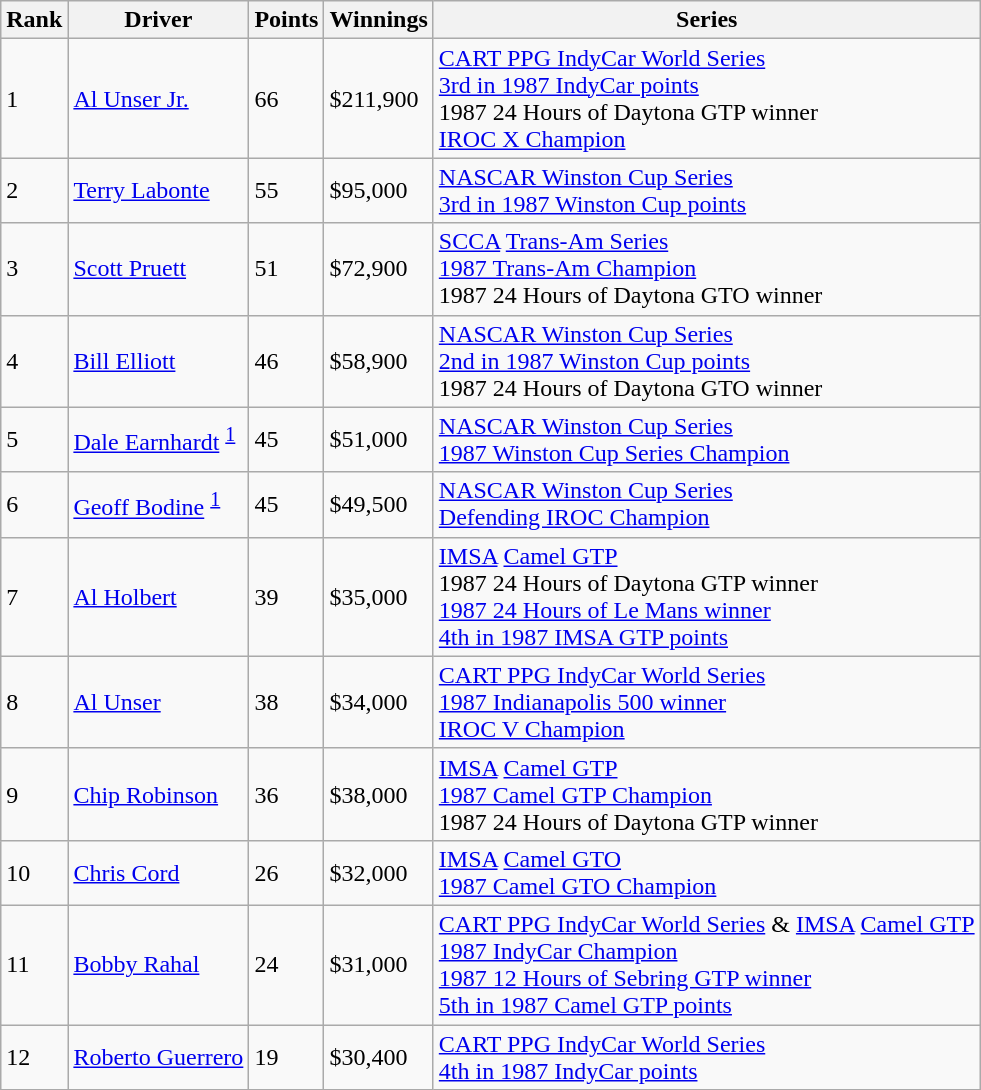<table class="wikitable">
<tr>
<th><strong>Rank</strong></th>
<th><strong>Driver</strong></th>
<th><strong>Points</strong></th>
<th><strong>Winnings</strong></th>
<th><strong>Series</strong></th>
</tr>
<tr>
<td>1</td>
<td> <a href='#'>Al Unser Jr.</a></td>
<td>66</td>
<td>$211,900</td>
<td><a href='#'>CART PPG IndyCar World Series</a><br><a href='#'>3rd in 1987 IndyCar points</a><br>1987 24 Hours of Daytona GTP winner<br><a href='#'>IROC X Champion</a></td>
</tr>
<tr>
<td>2</td>
<td> <a href='#'>Terry Labonte</a></td>
<td>55</td>
<td>$95,000</td>
<td><a href='#'>NASCAR Winston Cup Series</a><br><a href='#'>3rd in 1987 Winston Cup points</a></td>
</tr>
<tr>
<td>3</td>
<td> <a href='#'>Scott Pruett</a></td>
<td>51</td>
<td>$72,900</td>
<td><a href='#'>SCCA</a> <a href='#'>Trans-Am Series</a><br><a href='#'>1987 Trans-Am Champion</a><br>1987 24 Hours of Daytona GTO winner</td>
</tr>
<tr>
<td>4</td>
<td> <a href='#'>Bill Elliott</a></td>
<td>46</td>
<td>$58,900</td>
<td><a href='#'>NASCAR Winston Cup Series</a><br><a href='#'>2nd in 1987 Winston Cup points</a><br>1987 24 Hours of Daytona GTO winner</td>
</tr>
<tr>
<td>5</td>
<td> <a href='#'>Dale Earnhardt</a> <sup><a href='#'>1</a></sup></td>
<td>45</td>
<td>$51,000</td>
<td><a href='#'>NASCAR Winston Cup Series</a><br><a href='#'>1987 Winston Cup Series Champion</a></td>
</tr>
<tr>
<td>6</td>
<td> <a href='#'>Geoff Bodine</a> <sup><a href='#'>1</a></sup></td>
<td>45</td>
<td>$49,500</td>
<td><a href='#'>NASCAR Winston Cup Series</a><br> <a href='#'>Defending IROC Champion</a></td>
</tr>
<tr>
<td>7</td>
<td> <a href='#'>Al Holbert</a></td>
<td>39</td>
<td>$35,000</td>
<td><a href='#'>IMSA</a> <a href='#'>Camel GTP</a><br>1987 24 Hours of Daytona GTP winner<br><a href='#'>1987 24 Hours of Le Mans winner</a><br><a href='#'>4th in 1987 IMSA GTP points</a></td>
</tr>
<tr>
<td>8</td>
<td> <a href='#'>Al Unser</a></td>
<td>38</td>
<td>$34,000</td>
<td><a href='#'>CART PPG IndyCar World Series</a><br><a href='#'>1987 Indianapolis 500 winner</a><br><a href='#'>IROC V Champion</a></td>
</tr>
<tr>
<td>9</td>
<td> <a href='#'>Chip Robinson</a></td>
<td>36</td>
<td>$38,000</td>
<td><a href='#'>IMSA</a> <a href='#'>Camel GTP</a><br><a href='#'>1987 Camel GTP Champion</a><br>1987 24 Hours of Daytona GTP winner</td>
</tr>
<tr>
<td>10</td>
<td> <a href='#'>Chris Cord</a></td>
<td>26</td>
<td>$32,000</td>
<td><a href='#'>IMSA</a> <a href='#'>Camel GTO</a><br><a href='#'>1987 Camel GTO Champion</a></td>
</tr>
<tr>
<td>11</td>
<td> <a href='#'>Bobby Rahal</a></td>
<td>24</td>
<td>$31,000</td>
<td><a href='#'>CART PPG IndyCar World Series</a> & <a href='#'>IMSA</a> <a href='#'>Camel GTP</a><br><a href='#'>1987 IndyCar Champion</a><br><a href='#'>1987 12 Hours of Sebring GTP winner</a><br><a href='#'>5th in 1987 Camel GTP points</a></td>
</tr>
<tr>
<td>12</td>
<td> <a href='#'>Roberto Guerrero</a></td>
<td>19</td>
<td>$30,400</td>
<td><a href='#'>CART PPG IndyCar World Series</a><br><a href='#'>4th in 1987 IndyCar points</a></td>
</tr>
</table>
